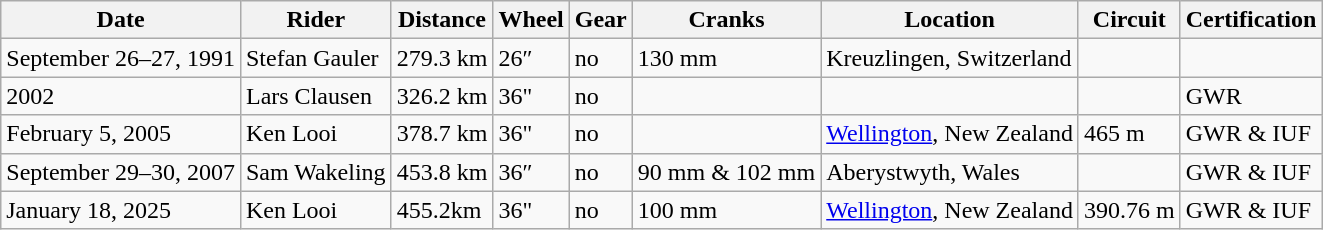<table class="wikitable">
<tr>
<th>Date</th>
<th>Rider</th>
<th>Distance</th>
<th>Wheel</th>
<th>Gear</th>
<th>Cranks</th>
<th>Location</th>
<th>Circuit</th>
<th>Certification</th>
</tr>
<tr>
<td>September 26–27, 1991</td>
<td> Stefan Gauler</td>
<td>279.3 km</td>
<td>26″</td>
<td>no</td>
<td>130 mm</td>
<td>Kreuzlingen, Switzerland</td>
<td></td>
</tr>
<tr>
<td>2002</td>
<td> Lars Clausen</td>
<td>326.2 km</td>
<td>36"</td>
<td>no</td>
<td></td>
<td></td>
<td></td>
<td>GWR</td>
</tr>
<tr>
<td>February 5, 2005</td>
<td> Ken Looi</td>
<td>378.7 km</td>
<td>36"</td>
<td>no</td>
<td></td>
<td><a href='#'>Wellington</a>, New Zealand</td>
<td>465 m</td>
<td>GWR & IUF</td>
</tr>
<tr>
<td>September 29–30, 2007</td>
<td> Sam Wakeling</td>
<td>453.8 km</td>
<td>36″</td>
<td>no</td>
<td>90 mm & 102 mm</td>
<td>Aberystwyth, Wales</td>
<td></td>
<td>GWR & IUF</td>
</tr>
<tr>
<td>January 18, 2025</td>
<td> Ken Looi</td>
<td>455.2km</td>
<td>36"</td>
<td>no</td>
<td>100 mm</td>
<td><a href='#'>Wellington</a>, New Zealand</td>
<td>390.76 m</td>
<td>GWR & IUF</td>
</tr>
</table>
